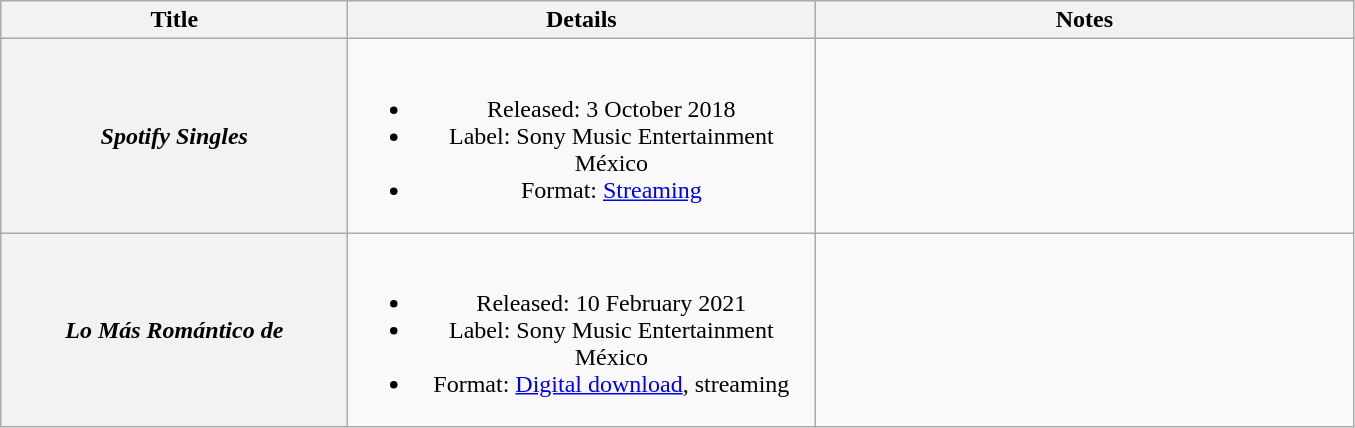<table class="wikitable plainrowheaders" style="text-align:center;">
<tr>
<th scope="col" style="width:14em;">Title</th>
<th scope="col" style="width:19em;">Details</th>
<th scope="col" style="width:22em;">Notes</th>
</tr>
<tr>
<th scope="row"><em>Spotify Singles</em></th>
<td><br><ul><li>Released: 3 October 2018</li><li>Label: Sony Music Entertainment México</li><li>Format: <a href='#'>Streaming</a></li></ul></td>
<td><br></td>
</tr>
<tr>
<th scope="row"><em>Lo Más Romántico de</em></th>
<td><br><ul><li>Released: 10 February 2021</li><li>Label: Sony Music Entertainment México</li><li>Format: <a href='#'>Digital download</a>, streaming</li></ul></td>
<td><br></td>
</tr>
</table>
